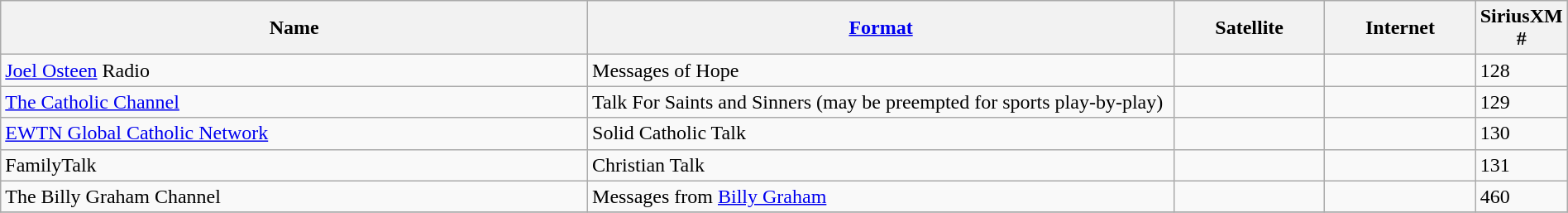<table class="wikitable sortable" style="width:100%;">
<tr>
<th width="40%">Name</th>
<th width="40%"><a href='#'>Format</a></th>
<th width="10%">Satellite</th>
<th width="10%">Internet</th>
<th width="10%">SiriusXM #</th>
</tr>
<tr>
<td><a href='#'>Joel Osteen</a> Radio</td>
<td>Messages of Hope</td>
<td></td>
<td></td>
<td>128</td>
</tr>
<tr>
<td><a href='#'>The Catholic Channel</a></td>
<td>Talk For Saints and Sinners (may be preempted for sports play-by-play)</td>
<td></td>
<td></td>
<td>129</td>
</tr>
<tr>
<td><a href='#'>EWTN Global Catholic Network</a></td>
<td>Solid Catholic Talk</td>
<td></td>
<td></td>
<td>130</td>
</tr>
<tr>
<td>FamilyTalk</td>
<td>Christian Talk</td>
<td></td>
<td></td>
<td>131</td>
</tr>
<tr>
<td>The Billy Graham Channel</td>
<td>Messages from <a href='#'>Billy Graham</a></td>
<td></td>
<td></td>
<td>460</td>
</tr>
<tr>
</tr>
</table>
